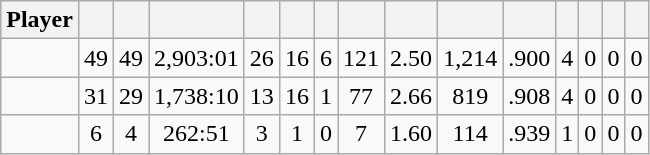<table class="wikitable sortable" style="text-align:center;">
<tr>
<th>Player</th>
<th></th>
<th></th>
<th></th>
<th></th>
<th></th>
<th></th>
<th></th>
<th></th>
<th></th>
<th></th>
<th></th>
<th></th>
<th></th>
<th></th>
</tr>
<tr>
<td style="text-align:left;"></td>
<td>49</td>
<td>49</td>
<td>2,903:01</td>
<td>26</td>
<td>16</td>
<td>6</td>
<td>121</td>
<td>2.50</td>
<td>1,214</td>
<td>.900</td>
<td>4</td>
<td>0</td>
<td>0</td>
<td>0</td>
</tr>
<tr>
<td style="text-align:left;"></td>
<td>31</td>
<td>29</td>
<td>1,738:10</td>
<td>13</td>
<td>16</td>
<td>1</td>
<td>77</td>
<td>2.66</td>
<td>819</td>
<td>.908</td>
<td>4</td>
<td>0</td>
<td>0</td>
<td>0</td>
</tr>
<tr>
<td style="text-align:left;"></td>
<td>6</td>
<td>4</td>
<td>262:51</td>
<td>3</td>
<td>1</td>
<td>0</td>
<td>7</td>
<td>1.60</td>
<td>114</td>
<td>.939</td>
<td>1</td>
<td>0</td>
<td>0</td>
<td>0</td>
</tr>
</table>
